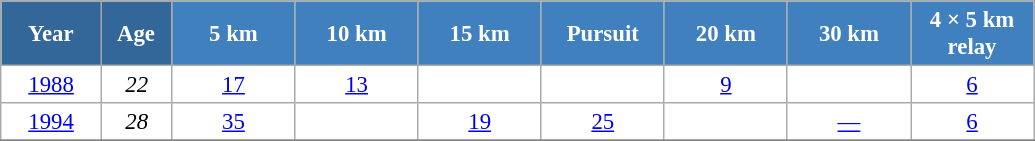<table class="wikitable" style="font-size:95%; text-align:center; border:grey solid 1px; border-collapse:collapse; background:#ffffff;">
<tr>
<th style="background-color:#369; color:white; width:60px;"> Year </th>
<th style="background-color:#369; color:white; width:40px;"> Age </th>
<th style="background-color:#4180be; color:white; width:75px;"> 5 km </th>
<th style="background-color:#4180be; color:white; width:75px;"> 10 km </th>
<th style="background-color:#4180be; color:white; width:75px;"> 15 km </th>
<th style="background-color:#4180be; color:white; width:75px;"> Pursuit </th>
<th style="background-color:#4180be; color:white; width:75px;"> 20 km </th>
<th style="background-color:#4180be; color:white; width:75px;"> 30 km </th>
<th style="background-color:#4180be; color:white; width:75px;"> 4 × 5 km <br> relay </th>
</tr>
<tr>
<td><a href='#'>1988</a></td>
<td><em>22</em></td>
<td><a href='#'>17</a></td>
<td><a href='#'>13</a></td>
<td></td>
<td></td>
<td><a href='#'>9</a></td>
<td></td>
<td><a href='#'>6</a></td>
</tr>
<tr>
<td><a href='#'>1994</a></td>
<td><em>28</em></td>
<td><a href='#'>35</a></td>
<td></td>
<td><a href='#'>19</a></td>
<td><a href='#'>25</a></td>
<td></td>
<td><a href='#'>—</a></td>
<td><a href='#'>6</a></td>
</tr>
<tr>
</tr>
</table>
